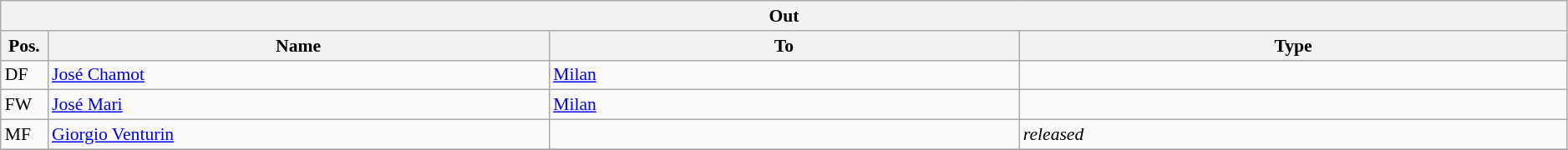<table class="wikitable" style="font-size:90%;width:99%;">
<tr>
<th colspan="4">Out</th>
</tr>
<tr>
<th width=3%>Pos.</th>
<th width=32%>Name</th>
<th width=30%>To</th>
<th width=35%>Type</th>
</tr>
<tr>
<td>DF</td>
<td><a href='#'>José Chamot</a></td>
<td><a href='#'>Milan</a></td>
<td></td>
</tr>
<tr>
<td>FW</td>
<td><a href='#'>José Mari</a></td>
<td><a href='#'>Milan</a></td>
<td></td>
</tr>
<tr>
<td>MF</td>
<td><a href='#'>Giorgio Venturin</a></td>
<td></td>
<td><em>released</em></td>
</tr>
<tr>
</tr>
</table>
